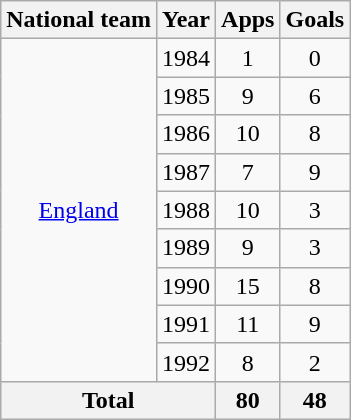<table class="wikitable" style="text-align: center;">
<tr>
<th>National team</th>
<th>Year</th>
<th>Apps</th>
<th>Goals</th>
</tr>
<tr>
<td rowspan="9"><a href='#'>England</a></td>
<td>1984</td>
<td>1</td>
<td>0</td>
</tr>
<tr>
<td>1985</td>
<td>9</td>
<td>6</td>
</tr>
<tr>
<td>1986</td>
<td>10</td>
<td>8</td>
</tr>
<tr>
<td>1987</td>
<td>7</td>
<td>9</td>
</tr>
<tr>
<td>1988</td>
<td>10</td>
<td>3</td>
</tr>
<tr>
<td>1989</td>
<td>9</td>
<td>3</td>
</tr>
<tr>
<td>1990</td>
<td>15</td>
<td>8</td>
</tr>
<tr>
<td>1991</td>
<td>11</td>
<td>9</td>
</tr>
<tr>
<td>1992</td>
<td>8</td>
<td>2</td>
</tr>
<tr>
<th colspan="2">Total</th>
<th>80</th>
<th>48</th>
</tr>
</table>
